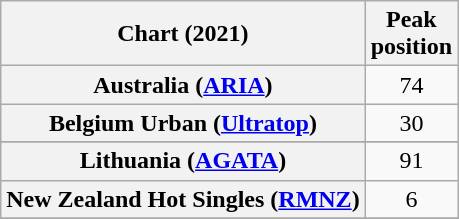<table class="wikitable sortable plainrowheaders" style="text-align:center">
<tr>
<th scope="col">Chart (2021)</th>
<th scope="col">Peak<br>position</th>
</tr>
<tr>
<th scope="row">Australia (<a href='#'>ARIA</a>)</th>
<td>74</td>
</tr>
<tr>
<th scope="row">Belgium Urban (<a href='#'>Ultratop</a>)</th>
<td>30</td>
</tr>
<tr>
</tr>
<tr>
</tr>
<tr>
</tr>
<tr>
</tr>
<tr>
<th scope="row">Lithuania (<a href='#'>AGATA</a>)</th>
<td>91</td>
</tr>
<tr>
<th scope="row">New Zealand Hot Singles (<a href='#'>RMNZ</a>)</th>
<td>6</td>
</tr>
<tr>
</tr>
<tr>
</tr>
<tr>
</tr>
<tr>
</tr>
<tr>
</tr>
</table>
